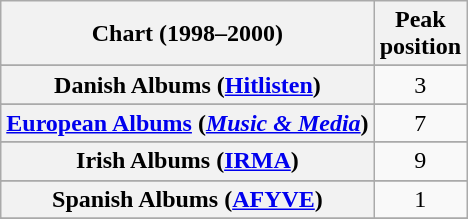<table class="wikitable sortable plainrowheaders" style="text-align:center">
<tr>
<th scope="col">Chart (1998–2000)</th>
<th scope="col">Peak<br>position</th>
</tr>
<tr>
</tr>
<tr>
</tr>
<tr>
</tr>
<tr>
</tr>
<tr>
</tr>
<tr>
</tr>
<tr>
<th scope="row">Danish Albums (<a href='#'>Hitlisten</a>)</th>
<td>3</td>
</tr>
<tr>
</tr>
<tr>
<th scope="row"><a href='#'>European Albums</a> (<em><a href='#'>Music & Media</a></em>)</th>
<td>7</td>
</tr>
<tr>
</tr>
<tr>
</tr>
<tr>
</tr>
<tr>
</tr>
<tr>
<th scope="row">Irish Albums (<a href='#'>IRMA</a>)</th>
<td>9</td>
</tr>
<tr>
</tr>
<tr>
</tr>
<tr>
</tr>
<tr>
<th scope="row">Spanish Albums (<a href='#'>AFYVE</a>)</th>
<td>1</td>
</tr>
<tr>
</tr>
<tr>
</tr>
<tr>
</tr>
<tr>
</tr>
</table>
